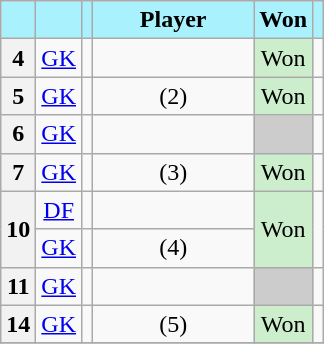<table class="wikitable sortable" style="text-align:center;">
<tr>
<th style="background:#A9F1FD; color:#000;" scope="col"></th>
<th style="background:#A9F1FD; color:#000;" scope="col"></th>
<th style="background:#A9F1FD; color:#000;" scope="col"></th>
<th style="background:#A9F1FD; color:#000; width:100px;" scope="col">Player</th>
<th style="background:#A9F1FD; color:#000;" scope="col">Won</th>
<th style="background:#A9F1FD; color:#000;" scope="col"></th>
</tr>
<tr>
<th scope="row">4</th>
<td><a href='#'>GK</a></td>
<td></td>
<td></td>
<td style="background:#cec;">Won</td>
<td></td>
</tr>
<tr>
<th scope="row">5</th>
<td><a href='#'>GK</a></td>
<td></td>
<td> (2)</td>
<td style="background:#cec;">Won</td>
<td></td>
</tr>
<tr>
<th scope="row">6</th>
<td><a href='#'>GK</a></td>
<td></td>
<td></td>
<td style="background:#ccc;"></td>
<td></td>
</tr>
<tr>
<th scope="row">7</th>
<td><a href='#'>GK</a></td>
<td></td>
<td> (3)</td>
<td style="background:#cec;">Won</td>
<td></td>
</tr>
<tr>
<th rowspan=2 scope="row">10</th>
<td><a href='#'>DF</a></td>
<td></td>
<td></td>
<td rowspan=2 style="background:#cec;">Won</td>
<td rowspan=2></td>
</tr>
<tr>
<td><a href='#'>GK</a></td>
<td></td>
<td> (4)</td>
</tr>
<tr>
<th scope="row">11</th>
<td><a href='#'>GK</a></td>
<td></td>
<td></td>
<td style="background:#ccc;"></td>
<td></td>
</tr>
<tr>
<th scope="row">14</th>
<td><a href='#'>GK</a></td>
<td></td>
<td> (5)</td>
<td style="background:#cec;">Won</td>
<td></td>
</tr>
<tr>
</tr>
</table>
